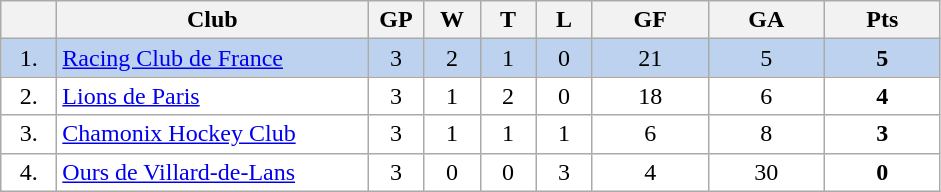<table class="wikitable">
<tr>
<th width="30"></th>
<th width="200">Club</th>
<th width="30">GP</th>
<th width="30">W</th>
<th width="30">T</th>
<th width="30">L</th>
<th width="70">GF</th>
<th width="70">GA</th>
<th width="70">Pts</th>
</tr>
<tr bgcolor="#BCD2EE" align="center">
<td>1.</td>
<td align="left"><a href='#'>Racing Club de France</a></td>
<td>3</td>
<td>2</td>
<td>1</td>
<td>0</td>
<td>21</td>
<td>5</td>
<td><strong>5</strong></td>
</tr>
<tr bgcolor="#FFFFFF" align="center">
<td>2.</td>
<td align="left"><a href='#'>Lions de Paris</a></td>
<td>3</td>
<td>1</td>
<td>2</td>
<td>0</td>
<td>18</td>
<td>6</td>
<td><strong>4</strong></td>
</tr>
<tr bgcolor="#FFFFFF" align="center">
<td>3.</td>
<td align="left"><a href='#'>Chamonix Hockey Club</a></td>
<td>3</td>
<td>1</td>
<td>1</td>
<td>1</td>
<td>6</td>
<td>8</td>
<td><strong>3</strong></td>
</tr>
<tr bgcolor="#FFFFFF" align="center">
<td>4.</td>
<td align="left"><a href='#'>Ours de Villard-de-Lans</a></td>
<td>3</td>
<td>0</td>
<td>0</td>
<td>3</td>
<td>4</td>
<td>30</td>
<td><strong>0</strong></td>
</tr>
</table>
